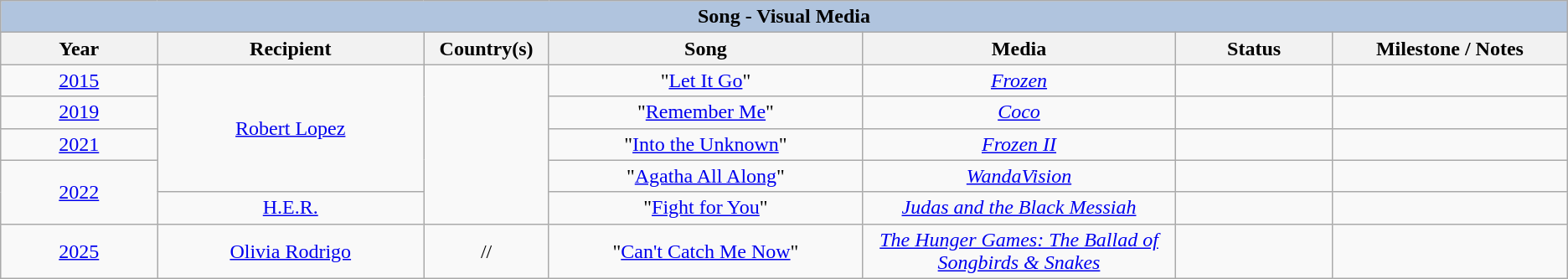<table class="wikitable" style="text-align: center">
<tr>
<th colspan="7" style="background:#B0C4DE;">Song - Visual Media</th>
</tr>
<tr>
<th width="10%">Year</th>
<th width="17%">Recipient</th>
<th width="8%">Country(s)</th>
<th width="20%">Song</th>
<th width="20%">Media</th>
<th width="10%">Status</th>
<th width="15%">Milestone / Notes</th>
</tr>
<tr>
<td><a href='#'>2015</a><br></td>
<td rowspan="4"><a href='#'>Robert Lopez</a></td>
<td rowspan="5"></td>
<td>"<a href='#'>Let It Go</a>"</td>
<td><em><a href='#'>Frozen</a></em></td>
<td></td>
<td></td>
</tr>
<tr>
<td><a href='#'>2019</a><br></td>
<td>"<a href='#'>Remember Me</a>"</td>
<td><em><a href='#'>Coco</a></em></td>
<td></td>
<td></td>
</tr>
<tr>
<td><a href='#'>2021</a><br></td>
<td>"<a href='#'>Into the Unknown</a>"</td>
<td><em><a href='#'>Frozen II</a></em></td>
<td></td>
<td></td>
</tr>
<tr>
<td rowspan="2"><a href='#'>2022</a><br></td>
<td>"<a href='#'>Agatha All Along</a>"</td>
<td><em><a href='#'>WandaVision</a></em></td>
<td></td>
<td></td>
</tr>
<tr>
<td><a href='#'>H.E.R.</a></td>
<td>"<a href='#'>Fight for You</a>"</td>
<td><em><a href='#'>Judas and the Black Messiah</a></em></td>
<td></td>
<td></td>
</tr>
<tr>
<td><a href='#'>2025</a><br></td>
<td><a href='#'>Olivia Rodrigo</a></td>
<td>//</td>
<td>"<a href='#'>Can't Catch Me Now</a>"</td>
<td><em><a href='#'>The Hunger Games: The Ballad of Songbirds & Snakes</a></em></td>
<td></td>
<td></td>
</tr>
</table>
